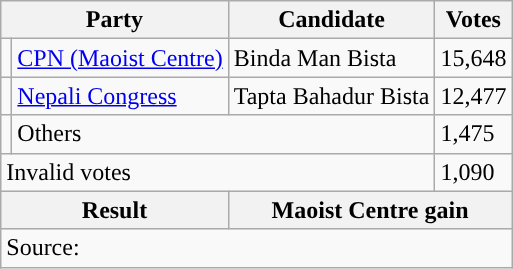<table class="wikitable">
<tr>
<th colspan="2">Party</th>
<th>Candidate</th>
<th>Votes</th>
</tr>
<tr>
<td style="background-color:"></td>
<td><a href='#'>CPN (Maoist Centre)</a></td>
<td>Binda Man Bista</td>
<td>15,648</td>
</tr>
<tr>
<td style="background-color:"></td>
<td><a href='#'>Nepali Congress</a></td>
<td>Tapta Bahadur Bista</td>
<td>12,477</td>
</tr>
<tr>
<td></td>
<td colspan="2">Others</td>
<td>1,475</td>
</tr>
<tr>
<td colspan="3">Invalid votes</td>
<td>1,090</td>
</tr>
<tr>
<th colspan="2">Result</th>
<th colspan="2">Maoist Centre gain</th>
</tr>
<tr>
<td colspan="4">Source: </td>
</tr>
</table>
